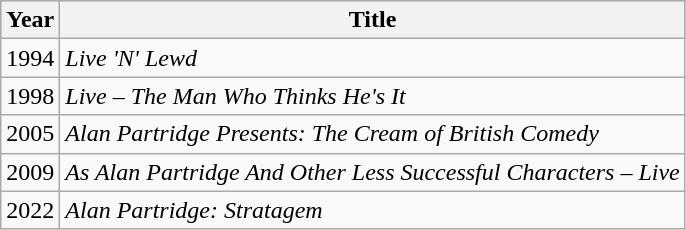<table class="wikitable" style="margin:1em 0;">
<tr style="background:#b0c4de;">
<th>Year</th>
<th>Title</th>
</tr>
<tr>
<td>1994</td>
<td><em>Live 'N' Lewd</em></td>
</tr>
<tr>
<td>1998</td>
<td><em>Live – The Man Who Thinks He's It</em></td>
</tr>
<tr>
<td>2005</td>
<td><em>Alan Partridge Presents: The Cream of British Comedy</em></td>
</tr>
<tr>
<td>2009</td>
<td><em>As Alan Partridge And Other Less Successful Characters – Live</em></td>
</tr>
<tr>
<td>2022</td>
<td><em>Alan Partridge: Stratagem</em></td>
</tr>
</table>
